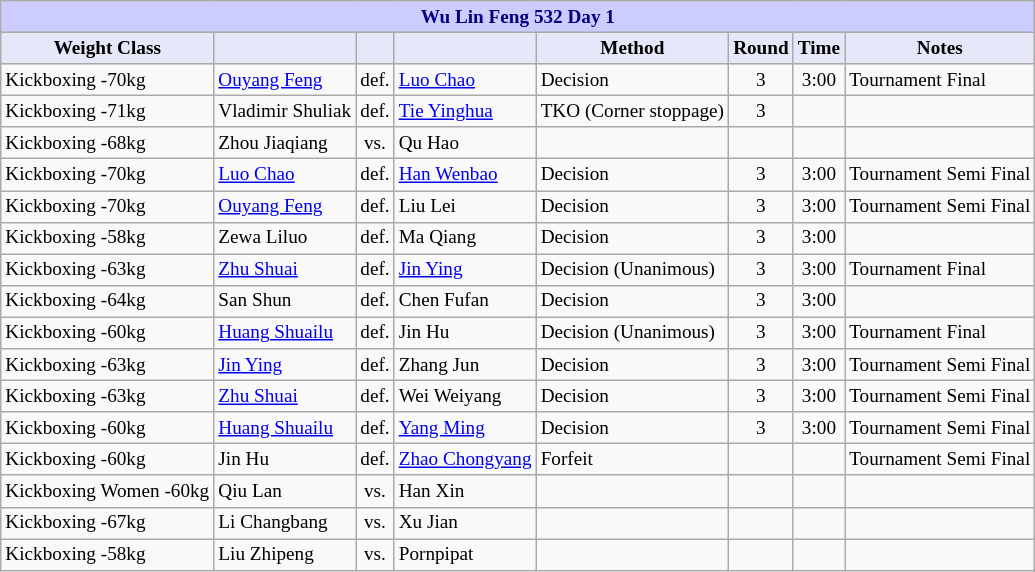<table class="wikitable" style="font-size: 80%;">
<tr>
<th colspan="8" style="background-color: #ccf; color: #000080; text-align: center;">Wu Lin Feng 532 Day 1</th>
</tr>
<tr>
<th colspan="1" style="background-color: #E6E8FA; color: #000000; text-align: center;">Weight Class</th>
<th colspan="1" style="background-color: #E6E8FA; color: #000000; text-align: center;"></th>
<th colspan="1" style="background-color: #E6E8FA; color: #000000; text-align: center;"></th>
<th colspan="1" style="background-color: #E6E8FA; color: #000000; text-align: center;"></th>
<th colspan="1" style="background-color: #E6E8FA; color: #000000; text-align: center;">Method</th>
<th colspan="1" style="background-color: #E6E8FA; color: #000000; text-align: center;">Round</th>
<th colspan="1" style="background-color: #E6E8FA; color: #000000; text-align: center;">Time</th>
<th colspan="1" style="background-color: #E6E8FA; color: #000000; text-align: center;">Notes</th>
</tr>
<tr>
<td>Kickboxing -70kg</td>
<td> <a href='#'>Ouyang Feng</a></td>
<td align=center>def.</td>
<td> <a href='#'>Luo Chao</a></td>
<td>Decision</td>
<td align=center>3</td>
<td align=center>3:00</td>
<td>Tournament Final</td>
</tr>
<tr>
<td>Kickboxing -71kg</td>
<td> Vladimir Shuliak</td>
<td align=center>def.</td>
<td> <a href='#'>Tie Yinghua</a></td>
<td>TKO (Corner stoppage)</td>
<td align=center>3</td>
<td align=center></td>
<td></td>
</tr>
<tr>
<td>Kickboxing -68kg</td>
<td> Zhou Jiaqiang</td>
<td align=center>vs.</td>
<td> Qu Hao</td>
<td></td>
<td align=center></td>
<td align=center></td>
<td></td>
</tr>
<tr>
<td>Kickboxing -70kg</td>
<td> <a href='#'>Luo Chao</a></td>
<td align=center>def.</td>
<td> <a href='#'>Han Wenbao</a></td>
<td>Decision</td>
<td align=center>3</td>
<td align=center>3:00</td>
<td>Tournament Semi Final</td>
</tr>
<tr>
<td>Kickboxing -70kg</td>
<td> <a href='#'>Ouyang Feng</a></td>
<td align=center>def.</td>
<td> Liu Lei</td>
<td>Decision</td>
<td align=center>3</td>
<td align=center>3:00</td>
<td>Tournament Semi Final</td>
</tr>
<tr>
<td>Kickboxing -58kg</td>
<td> Zewa Liluo</td>
<td align=center>def.</td>
<td> Ma Qiang</td>
<td>Decision</td>
<td align=center>3</td>
<td align=center>3:00</td>
<td></td>
</tr>
<tr>
<td>Kickboxing -63kg</td>
<td> <a href='#'>Zhu Shuai</a></td>
<td align=center>def.</td>
<td> <a href='#'>Jin Ying</a></td>
<td>Decision (Unanimous)</td>
<td align=center>3</td>
<td align=center>3:00</td>
<td>Tournament Final</td>
</tr>
<tr>
<td>Kickboxing -64kg</td>
<td> San Shun</td>
<td align=center>def.</td>
<td> Chen Fufan</td>
<td>Decision</td>
<td align=center>3</td>
<td align=center>3:00</td>
<td></td>
</tr>
<tr>
<td>Kickboxing -60kg</td>
<td> <a href='#'>Huang Shuailu</a></td>
<td align=center>def.</td>
<td> Jin Hu</td>
<td>Decision (Unanimous)</td>
<td align=center>3</td>
<td align=center>3:00</td>
<td>Tournament Final</td>
</tr>
<tr>
<td>Kickboxing -63kg</td>
<td> <a href='#'>Jin Ying</a></td>
<td align=center>def.</td>
<td> Zhang Jun</td>
<td>Decision</td>
<td align=center>3</td>
<td align=center>3:00</td>
<td>Tournament Semi Final</td>
</tr>
<tr>
<td>Kickboxing -63kg</td>
<td> <a href='#'>Zhu Shuai</a></td>
<td align=center>def.</td>
<td> Wei Weiyang</td>
<td>Decision</td>
<td align=center>3</td>
<td align=center>3:00</td>
<td>Tournament Semi Final</td>
</tr>
<tr>
<td>Kickboxing -60kg</td>
<td> <a href='#'>Huang Shuailu</a></td>
<td align=center>def.</td>
<td> <a href='#'>Yang Ming</a></td>
<td>Decision</td>
<td align=center>3</td>
<td align=center>3:00</td>
<td>Tournament Semi Final</td>
</tr>
<tr>
<td>Kickboxing -60kg</td>
<td> Jin Hu</td>
<td align=center>def.</td>
<td> <a href='#'>Zhao Chongyang</a></td>
<td>Forfeit</td>
<td align=center></td>
<td align=center></td>
<td>Tournament Semi Final</td>
</tr>
<tr>
<td>Kickboxing Women -60kg</td>
<td> Qiu Lan</td>
<td align=center>vs.</td>
<td> Han Xin</td>
<td></td>
<td align=center></td>
<td align=center></td>
<td></td>
</tr>
<tr>
<td>Kickboxing -67kg</td>
<td> Li Changbang</td>
<td align=center>vs.</td>
<td> Xu Jian</td>
<td></td>
<td align=center></td>
<td align=center></td>
<td></td>
</tr>
<tr>
<td>Kickboxing -58kg</td>
<td> Liu Zhipeng</td>
<td align=center>vs.</td>
<td> Pornpipat</td>
<td></td>
<td align=center></td>
<td align=center></td>
<td></td>
</tr>
</table>
